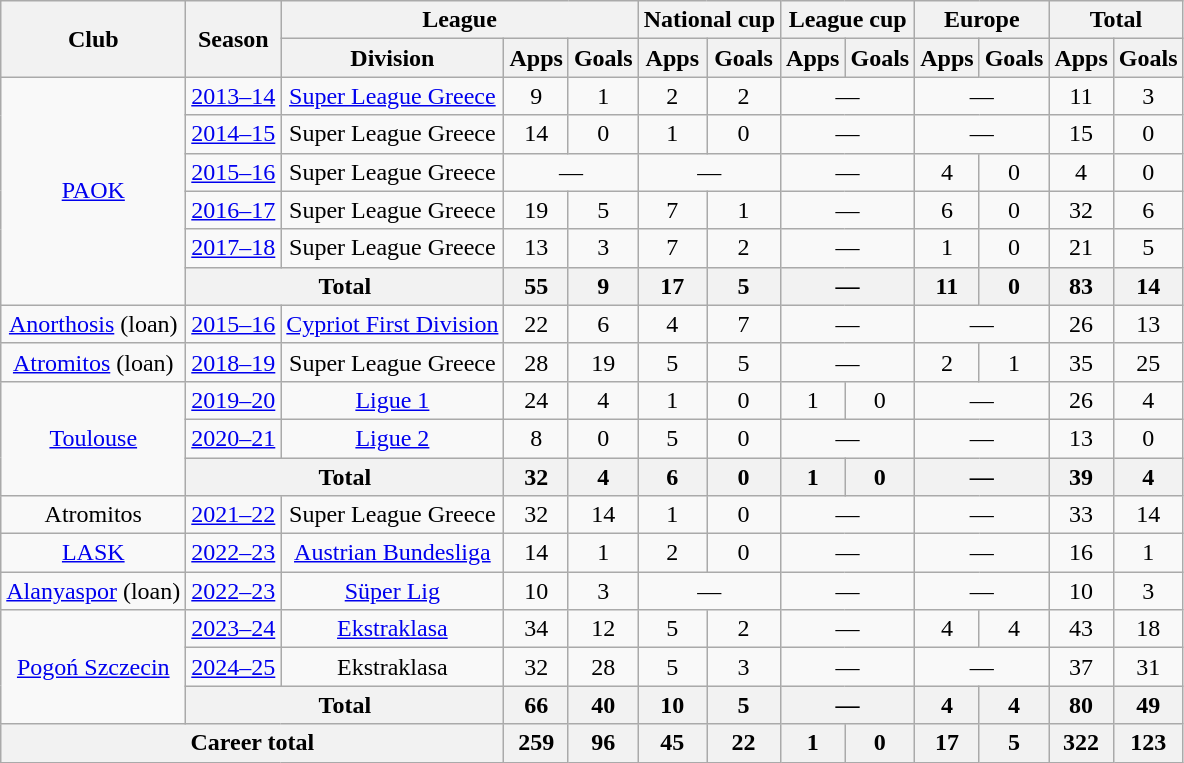<table class="wikitable" style="text-align: center;">
<tr>
<th rowspan=2>Club</th>
<th rowspan=2>Season</th>
<th colspan=3>League</th>
<th colspan=2>National cup</th>
<th colspan=2>League cup</th>
<th colspan=2>Europe</th>
<th colspan=2>Total</th>
</tr>
<tr>
<th>Division</th>
<th>Apps</th>
<th>Goals</th>
<th>Apps</th>
<th>Goals</th>
<th>Apps</th>
<th>Goals</th>
<th>Apps</th>
<th>Goals</th>
<th>Apps</th>
<th>Goals</th>
</tr>
<tr>
<td rowspan="6"><a href='#'>PAOK</a></td>
<td><a href='#'>2013–14</a></td>
<td><a href='#'>Super League Greece</a></td>
<td>9</td>
<td>1</td>
<td>2</td>
<td>2</td>
<td colspan="2">—</td>
<td colspan="2">—</td>
<td>11</td>
<td>3</td>
</tr>
<tr>
<td><a href='#'>2014–15</a></td>
<td>Super League Greece</td>
<td>14</td>
<td>0</td>
<td>1</td>
<td>0</td>
<td colspan="2">—</td>
<td colspan="2">—</td>
<td>15</td>
<td>0</td>
</tr>
<tr>
<td><a href='#'>2015–16</a></td>
<td>Super League Greece</td>
<td colspan="2">—</td>
<td colspan="2">—</td>
<td colspan="2">—</td>
<td>4</td>
<td>0</td>
<td>4</td>
<td>0</td>
</tr>
<tr>
<td><a href='#'>2016–17</a></td>
<td>Super League Greece</td>
<td>19</td>
<td>5</td>
<td>7</td>
<td>1</td>
<td colspan="2">—</td>
<td>6</td>
<td>0</td>
<td>32</td>
<td>6</td>
</tr>
<tr>
<td><a href='#'>2017–18</a></td>
<td>Super League Greece</td>
<td>13</td>
<td>3</td>
<td>7</td>
<td>2</td>
<td colspan="2">—</td>
<td>1</td>
<td>0</td>
<td>21</td>
<td>5</td>
</tr>
<tr>
<th colspan="2">Total</th>
<th>55</th>
<th>9</th>
<th>17</th>
<th>5</th>
<th colspan="2">—</th>
<th>11</th>
<th>0</th>
<th>83</th>
<th>14</th>
</tr>
<tr>
<td><a href='#'>Anorthosis</a> (loan)</td>
<td><a href='#'>2015–16</a></td>
<td><a href='#'>Cypriot First Division</a></td>
<td>22</td>
<td>6</td>
<td>4</td>
<td>7</td>
<td colspan="2">—</td>
<td colspan="2">—</td>
<td>26</td>
<td>13</td>
</tr>
<tr>
<td><a href='#'>Atromitos</a> (loan)</td>
<td><a href='#'>2018–19</a></td>
<td>Super League Greece</td>
<td>28</td>
<td>19</td>
<td>5</td>
<td>5</td>
<td colspan="2">—</td>
<td>2</td>
<td>1</td>
<td>35</td>
<td>25</td>
</tr>
<tr>
<td rowspan="3"><a href='#'>Toulouse</a></td>
<td><a href='#'>2019–20</a></td>
<td><a href='#'>Ligue 1</a></td>
<td>24</td>
<td>4</td>
<td>1</td>
<td>0</td>
<td>1</td>
<td>0</td>
<td colspan="2">—</td>
<td>26</td>
<td>4</td>
</tr>
<tr>
<td><a href='#'>2020–21</a></td>
<td><a href='#'>Ligue 2</a></td>
<td>8</td>
<td>0</td>
<td>5</td>
<td>0</td>
<td colspan="2">—</td>
<td colspan="2">—</td>
<td>13</td>
<td>0</td>
</tr>
<tr>
<th colspan="2">Total</th>
<th>32</th>
<th>4</th>
<th>6</th>
<th>0</th>
<th>1</th>
<th>0</th>
<th colspan="2">—</th>
<th>39</th>
<th>4</th>
</tr>
<tr>
<td>Atromitos</td>
<td><a href='#'>2021–22</a></td>
<td>Super League Greece</td>
<td>32</td>
<td>14</td>
<td>1</td>
<td>0</td>
<td colspan="2">—</td>
<td colspan="2">—</td>
<td>33</td>
<td>14</td>
</tr>
<tr>
<td><a href='#'>LASK</a></td>
<td><a href='#'>2022–23</a></td>
<td><a href='#'>Austrian Bundesliga</a></td>
<td>14</td>
<td>1</td>
<td>2</td>
<td>0</td>
<td colspan="2">—</td>
<td colspan="2">—</td>
<td>16</td>
<td>1</td>
</tr>
<tr>
<td><a href='#'>Alanyaspor</a> (loan)</td>
<td><a href='#'>2022–23</a></td>
<td><a href='#'>Süper Lig</a></td>
<td>10</td>
<td>3</td>
<td colspan="2">—</td>
<td colspan="2">—</td>
<td colspan="2">—</td>
<td>10</td>
<td>3</td>
</tr>
<tr>
<td rowspan="3"><a href='#'>Pogoń Szczecin</a></td>
<td><a href='#'>2023–24</a></td>
<td><a href='#'>Ekstraklasa</a></td>
<td>34</td>
<td>12</td>
<td>5</td>
<td>2</td>
<td colspan="2">—</td>
<td>4</td>
<td>4</td>
<td>43</td>
<td>18</td>
</tr>
<tr>
<td><a href='#'>2024–25</a></td>
<td>Ekstraklasa</td>
<td>32</td>
<td>28</td>
<td>5</td>
<td>3</td>
<td colspan="2">—</td>
<td colspan="2">—</td>
<td>37</td>
<td>31</td>
</tr>
<tr>
<th colspan="2">Total</th>
<th>66</th>
<th>40</th>
<th>10</th>
<th>5</th>
<th colspan="2">—</th>
<th>4</th>
<th>4</th>
<th>80</th>
<th>49</th>
</tr>
<tr>
<th colspan="3">Career total</th>
<th>259</th>
<th>96</th>
<th>45</th>
<th>22</th>
<th>1</th>
<th>0</th>
<th>17</th>
<th>5</th>
<th>322</th>
<th>123</th>
</tr>
</table>
